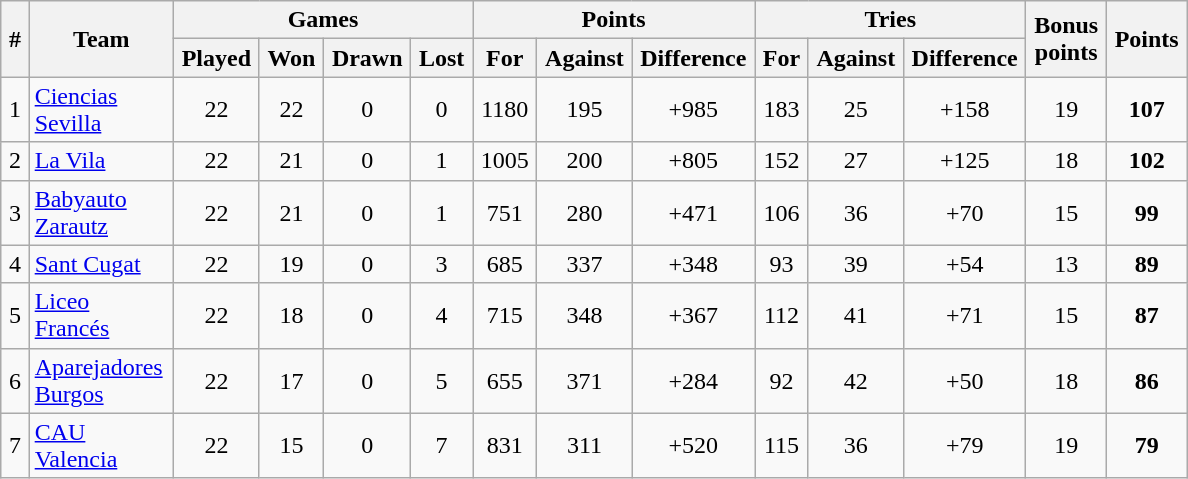<table class="wikitable" style="text-align:center">
<tr>
<th rowspan="2" style="width:0%">#</th>
<th rowspan="2" style="width:0%">Team</th>
<th colspan="4" style="width:0%">Games</th>
<th colspan="3" style="width:0%">Points</th>
<th colspan="3" style="width:0%">Tries</th>
<th rowspan="2" style="width:0%">Bonus<br>points</th>
<th rowspan="2" style="width:0%">Points</th>
</tr>
<tr>
<th style="width:0%">Played</th>
<th style="width:0%">Won</th>
<th style="width:0%">Drawn</th>
<th style="width:0%">Lost</th>
<th style="width:0%">For</th>
<th style="width:0%">Against</th>
<th style="width:0%">Difference</th>
<th style="width:0%">For</th>
<th style="width:0%">Against</th>
<th style="width:0%">Difference</th>
</tr>
<tr>
<td>1</td>
<td align="left"><a href='#'>Ciencias Sevilla</a></td>
<td>22</td>
<td>22</td>
<td>0</td>
<td>0</td>
<td>1180</td>
<td>195</td>
<td>+985</td>
<td>183</td>
<td>25</td>
<td>+158</td>
<td>19</td>
<td><strong>107</strong></td>
</tr>
<tr>
<td>2</td>
<td align="left"><a href='#'>La Vila</a></td>
<td>22</td>
<td>21</td>
<td>0</td>
<td>1</td>
<td>1005</td>
<td>200</td>
<td>+805</td>
<td>152</td>
<td>27</td>
<td>+125</td>
<td>18</td>
<td><strong>102</strong></td>
</tr>
<tr>
<td>3</td>
<td align="left"><a href='#'>Babyauto Zarautz</a></td>
<td>22</td>
<td>21</td>
<td>0</td>
<td>1</td>
<td>751</td>
<td>280</td>
<td>+471</td>
<td>106</td>
<td>36</td>
<td>+70</td>
<td>15</td>
<td><strong>99</strong></td>
</tr>
<tr>
<td>4</td>
<td align="left"><a href='#'>Sant Cugat</a></td>
<td>22</td>
<td>19</td>
<td>0</td>
<td>3</td>
<td>685</td>
<td>337</td>
<td>+348</td>
<td>93</td>
<td>39</td>
<td>+54</td>
<td>13</td>
<td><strong>89</strong></td>
</tr>
<tr>
<td>5</td>
<td align="left"><a href='#'>Liceo Francés</a></td>
<td>22</td>
<td>18</td>
<td>0</td>
<td>4</td>
<td>715</td>
<td>348</td>
<td>+367</td>
<td>112</td>
<td>41</td>
<td>+71</td>
<td>15</td>
<td><strong>87</strong></td>
</tr>
<tr>
<td>6</td>
<td align="left"><a href='#'>Aparejadores Burgos</a></td>
<td>22</td>
<td>17</td>
<td>0</td>
<td>5</td>
<td>655</td>
<td>371</td>
<td>+284</td>
<td>92</td>
<td>42</td>
<td>+50</td>
<td>18</td>
<td><strong>86</strong></td>
</tr>
<tr>
<td>7</td>
<td align="left"><a href='#'>CAU Valencia</a></td>
<td>22</td>
<td>15</td>
<td>0</td>
<td>7</td>
<td>831</td>
<td>311</td>
<td>+520</td>
<td>115</td>
<td>36</td>
<td>+79</td>
<td>19</td>
<td><strong>79</strong></td>
</tr>
</table>
